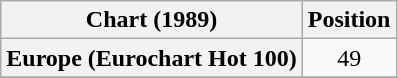<table class="wikitable sortable plainrowheaders">
<tr>
<th>Chart (1989)</th>
<th>Position</th>
</tr>
<tr>
<th scope="row">Europe (Eurochart Hot 100)</th>
<td style="text-align:center;">49</td>
</tr>
<tr>
</tr>
</table>
